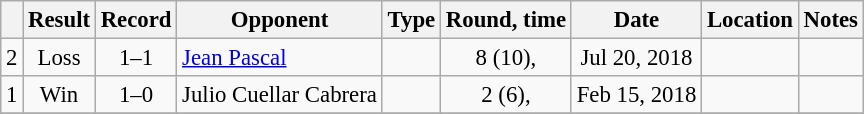<table class="wikitable" style="text-align:center; font-size:95%">
<tr>
<th></th>
<th>Result</th>
<th>Record</th>
<th>Opponent</th>
<th>Type</th>
<th>Round, time</th>
<th>Date</th>
<th>Location</th>
<th>Notes</th>
</tr>
<tr>
<td>2</td>
<td>Loss</td>
<td>1–1</td>
<td style="text-align:left;"><a href='#'>Jean Pascal</a></td>
<td></td>
<td>8 (10), </td>
<td>Jul 20, 2018</td>
<td style="text-align:left;"></td>
<td></td>
</tr>
<tr>
<td>1</td>
<td>Win</td>
<td>1–0</td>
<td style="text-align:left;">Julio Cuellar Cabrera</td>
<td></td>
<td>2 (6), </td>
<td>Feb 15, 2018</td>
<td style="text-align:left;"></td>
<td></td>
</tr>
<tr>
</tr>
</table>
